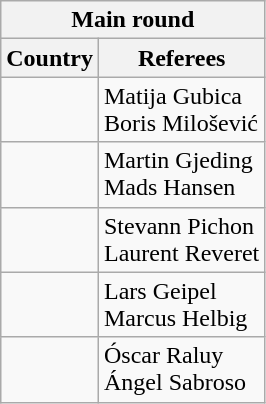<table class="wikitable">
<tr>
<th colspan="3">Main round</th>
</tr>
<tr>
<th>Country</th>
<th>Referees</th>
</tr>
<tr>
<td></td>
<td>Matija Gubica<br>Boris Milošević</td>
</tr>
<tr>
<td></td>
<td>Martin Gjeding<br>Mads Hansen</td>
</tr>
<tr>
<td></td>
<td>Stevann Pichon<br>Laurent Reveret</td>
</tr>
<tr>
<td></td>
<td>Lars Geipel<br>Marcus Helbig</td>
</tr>
<tr>
<td></td>
<td>Óscar Raluy<br>Ángel Sabroso</td>
</tr>
</table>
